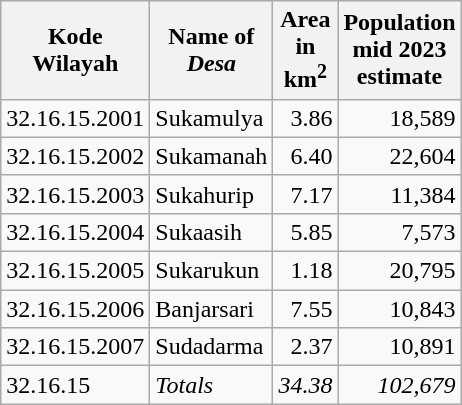<table class="wikitable">
<tr>
<th>Kode <br>Wilayah</th>
<th>Name of <br> <em>Desa</em></th>
<th>Area <br>in <br>km<sup>2</sup></th>
<th>Population<br>mid 2023<br>estimate</th>
</tr>
<tr>
<td>32.16.15.2001</td>
<td>Sukamulya</td>
<td align="right">3.86</td>
<td align="right">18,589</td>
</tr>
<tr>
<td>32.16.15.2002</td>
<td>Sukamanah</td>
<td align="right">6.40</td>
<td align="right">22,604</td>
</tr>
<tr>
<td>32.16.15.2003</td>
<td>Sukahurip</td>
<td align="right">7.17</td>
<td align="right">11,384</td>
</tr>
<tr>
<td>32.16.15.2004</td>
<td>Sukaasih</td>
<td align="right">5.85</td>
<td align="right">7,573</td>
</tr>
<tr>
<td>32.16.15.2005</td>
<td>Sukarukun</td>
<td align="right">1.18</td>
<td align="right">20,795</td>
</tr>
<tr>
<td>32.16.15.2006</td>
<td>Banjarsari</td>
<td align="right">7.55</td>
<td align="right">10,843</td>
</tr>
<tr>
<td>32.16.15.2007</td>
<td>Sudadarma</td>
<td align="right">2.37</td>
<td align="right">10,891</td>
</tr>
<tr>
<td>32.16.15</td>
<td><em>Totals</em></td>
<td align="right"><em>34.38</em></td>
<td align="right"><em>102,679</em></td>
</tr>
</table>
